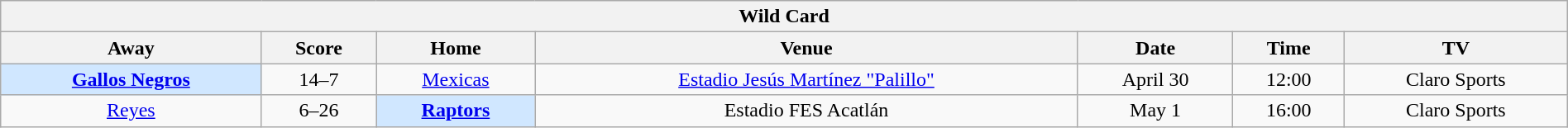<table class="wikitable mw-collapsible mw-collapsed" style="width:100%;">
<tr>
<th colspan="8">Wild Card</th>
</tr>
<tr>
<th>Away</th>
<th>Score</th>
<th>Home</th>
<th>Venue</th>
<th>Date</th>
<th>Time</th>
<th>TV</th>
</tr>
<tr align="center">
<td bgcolor="#D0E7FF"><strong><a href='#'>Gallos Negros</a></strong></td>
<td>14–7</td>
<td><a href='#'>Mexicas</a></td>
<td><a href='#'>Estadio Jesús Martínez "Palillo"</a></td>
<td>April 30</td>
<td>12:00</td>
<td>Claro Sports</td>
</tr>
<tr align="center">
<td><a href='#'>Reyes</a></td>
<td>6–26</td>
<td bgcolor="#D0E7FF"><strong><a href='#'>Raptors</a></strong></td>
<td>Estadio FES Acatlán</td>
<td>May 1</td>
<td>16:00</td>
<td>Claro Sports</td>
</tr>
</table>
